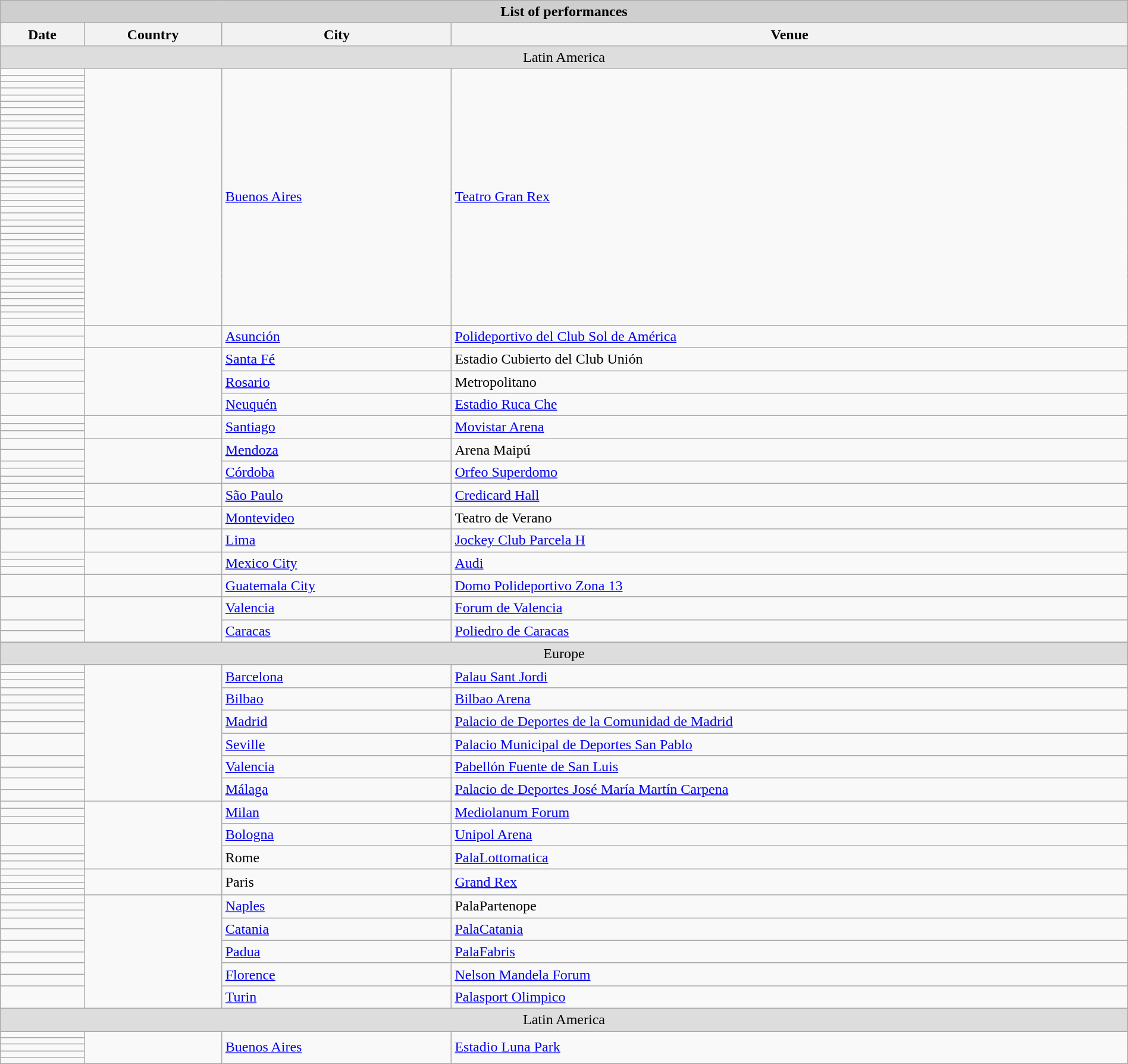<table class="wikitable collapsible collapsed" width=100%>
<tr>
<th colspan="4" style="white-space: nowrap; background:#cfcfcf;">List of performances</th>
</tr>
<tr>
<th>Date</th>
<th>Country</th>
<th>City</th>
<th>Venue</th>
</tr>
<tr bgcolor="#DDDDDD">
<td colspan=4 align=center>Latin America</td>
</tr>
<tr>
<td></td>
<td rowspan=39></td>
<td rowspan=39><a href='#'>Buenos Aires</a></td>
<td rowspan=39><a href='#'>Teatro Gran Rex</a></td>
</tr>
<tr>
<td></td>
</tr>
<tr>
<td></td>
</tr>
<tr>
<td></td>
</tr>
<tr>
<td></td>
</tr>
<tr>
<td></td>
</tr>
<tr>
<td></td>
</tr>
<tr>
<td></td>
</tr>
<tr>
<td></td>
</tr>
<tr>
<td></td>
</tr>
<tr>
<td></td>
</tr>
<tr>
<td></td>
</tr>
<tr>
<td></td>
</tr>
<tr>
<td></td>
</tr>
<tr>
<td></td>
</tr>
<tr>
<td></td>
</tr>
<tr>
<td></td>
</tr>
<tr>
<td></td>
</tr>
<tr>
<td></td>
</tr>
<tr>
<td></td>
</tr>
<tr>
<td></td>
</tr>
<tr>
<td></td>
</tr>
<tr>
<td></td>
</tr>
<tr>
<td></td>
</tr>
<tr>
<td></td>
</tr>
<tr>
<td></td>
</tr>
<tr>
<td></td>
</tr>
<tr>
<td></td>
</tr>
<tr>
<td></td>
</tr>
<tr>
<td></td>
</tr>
<tr>
<td></td>
</tr>
<tr>
<td></td>
</tr>
<tr>
<td></td>
</tr>
<tr>
<td></td>
</tr>
<tr>
<td></td>
</tr>
<tr>
<td></td>
</tr>
<tr>
<td></td>
</tr>
<tr>
<td></td>
</tr>
<tr>
<td></td>
</tr>
<tr>
<td></td>
<td rowspan=2></td>
<td rowspan=2><a href='#'>Asunción</a></td>
<td rowspan=2><a href='#'>Polideportivo del Club Sol de América</a></td>
</tr>
<tr>
<td></td>
</tr>
<tr>
<td></td>
<td rowspan=5></td>
<td rowspan=2><a href='#'>Santa Fé</a></td>
<td rowspan=2>Estadio Cubierto del Club Unión</td>
</tr>
<tr>
<td></td>
</tr>
<tr>
<td></td>
<td rowspan=2><a href='#'>Rosario</a></td>
<td rowspan=2>Metropolitano</td>
</tr>
<tr>
<td></td>
</tr>
<tr>
<td></td>
<td><a href='#'>Neuquén</a></td>
<td><a href='#'>Estadio Ruca Che</a></td>
</tr>
<tr>
<td></td>
<td rowspan=3></td>
<td rowspan=3><a href='#'>Santiago</a></td>
<td rowspan=3><a href='#'>Movistar Arena</a></td>
</tr>
<tr>
<td></td>
</tr>
<tr>
<td></td>
</tr>
<tr>
<td></td>
<td rowspan=5></td>
<td rowspan=2><a href='#'>Mendoza</a></td>
<td rowspan=2>Arena Maipú</td>
</tr>
<tr>
<td></td>
</tr>
<tr>
<td></td>
<td rowspan=3><a href='#'>Córdoba</a></td>
<td rowspan=3><a href='#'>Orfeo Superdomo</a></td>
</tr>
<tr>
<td></td>
</tr>
<tr>
<td></td>
</tr>
<tr>
<td></td>
<td rowspan=3></td>
<td rowspan=3><a href='#'>São Paulo</a></td>
<td rowspan=3><a href='#'>Credicard Hall</a></td>
</tr>
<tr>
<td></td>
</tr>
<tr>
<td></td>
</tr>
<tr>
<td></td>
<td rowspan=2></td>
<td rowspan=2><a href='#'>Montevideo</a></td>
<td rowspan=2>Teatro de Verano</td>
</tr>
<tr>
<td></td>
</tr>
<tr>
<td></td>
<td></td>
<td><a href='#'>Lima</a></td>
<td><a href='#'>Jockey Club Parcela H</a></td>
</tr>
<tr>
<td></td>
<td rowspan=3></td>
<td rowspan=3><a href='#'>Mexico City</a></td>
<td rowspan=3><a href='#'>Audi</a></td>
</tr>
<tr>
<td></td>
</tr>
<tr>
<td></td>
</tr>
<tr>
<td></td>
<td></td>
<td><a href='#'>Guatemala City</a></td>
<td><a href='#'>Domo Polideportivo Zona 13</a></td>
</tr>
<tr>
<td></td>
<td rowspan=3></td>
<td><a href='#'>Valencia</a></td>
<td><a href='#'>Forum de Valencia</a></td>
</tr>
<tr>
<td></td>
<td rowspan=2><a href='#'>Caracas</a></td>
<td rowspan=2><a href='#'>Poliedro de Caracas</a></td>
</tr>
<tr>
<td></td>
</tr>
<tr>
</tr>
<tr bgcolor="#DDDDDD">
<td colspan=4 align=center>Europe</td>
</tr>
<tr>
<td></td>
<td rowspan=13></td>
<td rowspan=3><a href='#'>Barcelona</a></td>
<td rowspan=3><a href='#'>Palau Sant Jordi</a></td>
</tr>
<tr>
<td></td>
</tr>
<tr>
<td></td>
</tr>
<tr>
<td></td>
<td rowspan=3><a href='#'>Bilbao</a></td>
<td rowspan=3><a href='#'>Bilbao Arena</a></td>
</tr>
<tr>
<td></td>
</tr>
<tr>
<td></td>
</tr>
<tr>
<td></td>
<td rowspan=2><a href='#'>Madrid</a></td>
<td rowspan=2><a href='#'>Palacio de Deportes de la Comunidad de Madrid</a></td>
</tr>
<tr>
<td></td>
</tr>
<tr>
<td></td>
<td><a href='#'>Seville</a></td>
<td><a href='#'>Palacio Municipal de Deportes San Pablo</a></td>
</tr>
<tr>
<td></td>
<td rowspan=2><a href='#'>Valencia</a></td>
<td rowspan=2><a href='#'>Pabellón Fuente de San Luis</a></td>
</tr>
<tr>
<td></td>
</tr>
<tr>
<td></td>
<td rowspan=2><a href='#'>Málaga</a></td>
<td rowspan=2><a href='#'>Palacio de Deportes José María Martín Carpena</a></td>
</tr>
<tr>
<td></td>
</tr>
<tr>
<td></td>
<td rowspan=7></td>
<td rowspan=3><a href='#'>Milan</a></td>
<td rowspan=3><a href='#'>Mediolanum Forum</a></td>
</tr>
<tr>
<td></td>
</tr>
<tr>
<td></td>
</tr>
<tr>
<td></td>
<td><a href='#'>Bologna</a></td>
<td><a href='#'>Unipol Arena</a></td>
</tr>
<tr>
<td></td>
<td rowspan=3>Rome</td>
<td rowspan=3><a href='#'>PalaLottomatica</a></td>
</tr>
<tr>
<td></td>
</tr>
<tr>
<td></td>
</tr>
<tr>
<td></td>
<td rowspan=4></td>
<td rowspan=4>Paris</td>
<td rowspan=4><a href='#'>Grand Rex</a></td>
</tr>
<tr>
<td></td>
</tr>
<tr>
<td></td>
</tr>
<tr>
<td></td>
</tr>
<tr>
<td></td>
<td rowspan=10></td>
<td rowspan=3><a href='#'>Naples</a></td>
<td rowspan=3>PalaPartenope</td>
</tr>
<tr>
<td></td>
</tr>
<tr>
<td></td>
</tr>
<tr>
<td></td>
<td rowspan=2><a href='#'>Catania</a></td>
<td rowspan=2><a href='#'>PalaCatania</a></td>
</tr>
<tr>
<td></td>
</tr>
<tr>
<td></td>
<td rowspan=2><a href='#'>Padua</a></td>
<td rowspan=2><a href='#'>PalaFabris</a></td>
</tr>
<tr>
<td></td>
</tr>
<tr>
<td></td>
<td rowspan=2><a href='#'>Florence</a></td>
<td rowspan=2><a href='#'>Nelson Mandela Forum</a></td>
</tr>
<tr>
<td></td>
</tr>
<tr>
<td></td>
<td><a href='#'>Turin</a></td>
<td><a href='#'>Palasport Olimpico</a></td>
</tr>
<tr bgcolor="#DDDDDD">
<td colspan=4 align=center>Latin America</td>
</tr>
<tr>
<td></td>
<td rowspan=5></td>
<td rowspan=5><a href='#'>Buenos Aires</a></td>
<td rowspan=5><a href='#'>Estadio Luna Park</a></td>
</tr>
<tr>
<td></td>
</tr>
<tr>
<td></td>
</tr>
<tr>
<td></td>
</tr>
<tr>
<td></td>
</tr>
</table>
